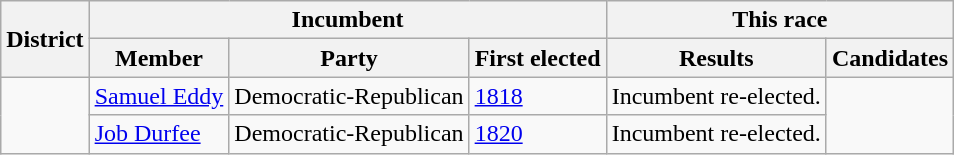<table class=wikitable>
<tr>
<th rowspan=2>District</th>
<th colspan=3>Incumbent</th>
<th colspan=2>This race</th>
</tr>
<tr>
<th>Member</th>
<th>Party</th>
<th>First elected</th>
<th>Results</th>
<th>Candidates</th>
</tr>
<tr>
<td rowspan=2><br></td>
<td><a href='#'>Samuel Eddy</a></td>
<td>Democratic-Republican</td>
<td><a href='#'>1818</a></td>
<td>Incumbent re-elected.</td>
<td rowspan=2 nowrap></td>
</tr>
<tr>
<td><a href='#'>Job Durfee</a></td>
<td>Democratic-Republican</td>
<td><a href='#'>1820</a></td>
<td>Incumbent re-elected.</td>
</tr>
</table>
